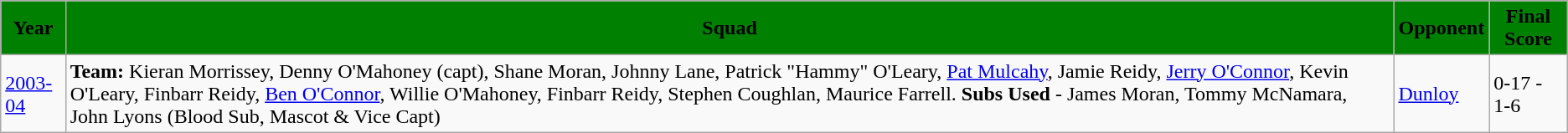<table class="wikitable">
<tr>
<th style="background:green;">Year</th>
<th style="background:green;">Squad</th>
<th style="background:green;">Opponent</th>
<th style="background:green;">Final Score</th>
</tr>
<tr>
<td><a href='#'>2003-04</a></td>
<td><strong>Team:</strong>  Kieran Morrissey, Denny O'Mahoney (capt), Shane Moran, Johnny Lane, Patrick "Hammy" O'Leary, <a href='#'>Pat Mulcahy</a>, Jamie Reidy, <a href='#'>Jerry O'Connor</a>, Kevin O'Leary, Finbarr Reidy, <a href='#'>Ben O'Connor</a>, Willie O'Mahoney, Finbarr Reidy, Stephen Coughlan, Maurice Farrell. <strong>Subs Used</strong> - James Moran, Tommy McNamara, John Lyons (Blood Sub, Mascot & Vice Capt)</td>
<td><a href='#'>Dunloy</a></td>
<td>0-17 - 1-6</td>
</tr>
</table>
